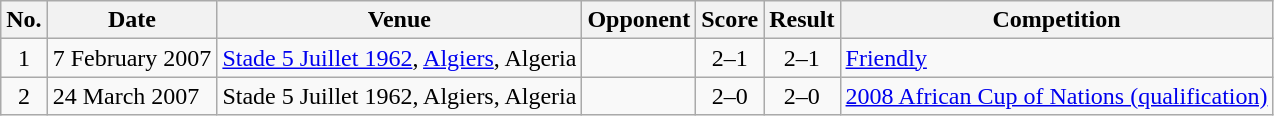<table class="wikitable sortable">
<tr>
<th scope="col">No.</th>
<th scope="col">Date</th>
<th scope="col">Venue</th>
<th scope="col">Opponent</th>
<th scope="col">Score</th>
<th scope="col">Result</th>
<th scope="col">Competition</th>
</tr>
<tr>
<td align="center">1</td>
<td>7 February 2007</td>
<td><a href='#'>Stade 5 Juillet 1962</a>, <a href='#'>Algiers</a>, Algeria</td>
<td></td>
<td align="center">2–1</td>
<td align="center">2–1</td>
<td><a href='#'>Friendly</a></td>
</tr>
<tr>
<td align="center">2</td>
<td>24 March 2007</td>
<td>Stade 5 Juillet 1962, Algiers, Algeria</td>
<td></td>
<td align="center">2–0</td>
<td align="center">2–0</td>
<td><a href='#'>2008 African Cup of Nations (qualification)</a></td>
</tr>
</table>
